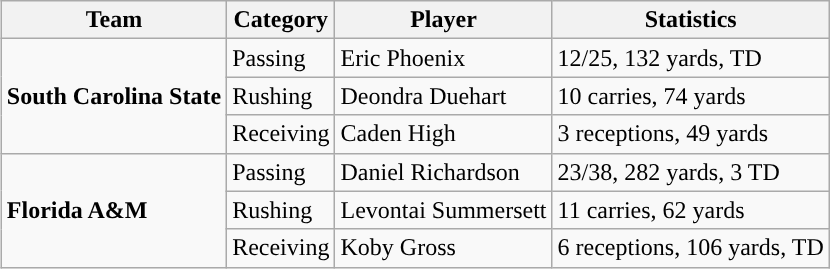<table class="wikitable" style="float: right;">
<tr>
<th>Team</th>
<th>Category</th>
<th>Player</th>
<th>Statistics</th>
</tr>
<tr>
<td rowspan=3><strong>South Carolina State</strong></td>
<td>Passing</td>
<td>Eric Phoenix</td>
<td>12/25, 132 yards, TD</td>
</tr>
<tr>
<td>Rushing</td>
<td>Deondra Duehart</td>
<td>10 carries, 74 yards</td>
</tr>
<tr>
<td>Receiving</td>
<td>Caden High</td>
<td>3 receptions, 49 yards</td>
</tr>
<tr>
<td rowspan=3><strong>Florida A&M</strong></td>
<td>Passing</td>
<td>Daniel Richardson</td>
<td>23/38, 282 yards, 3 TD</td>
</tr>
<tr>
<td>Rushing</td>
<td>Levontai Summersett</td>
<td>11 carries, 62 yards</td>
</tr>
<tr>
<td>Receiving</td>
<td>Koby Gross</td>
<td>6 receptions, 106 yards, TD</td>
</tr>
</table>
